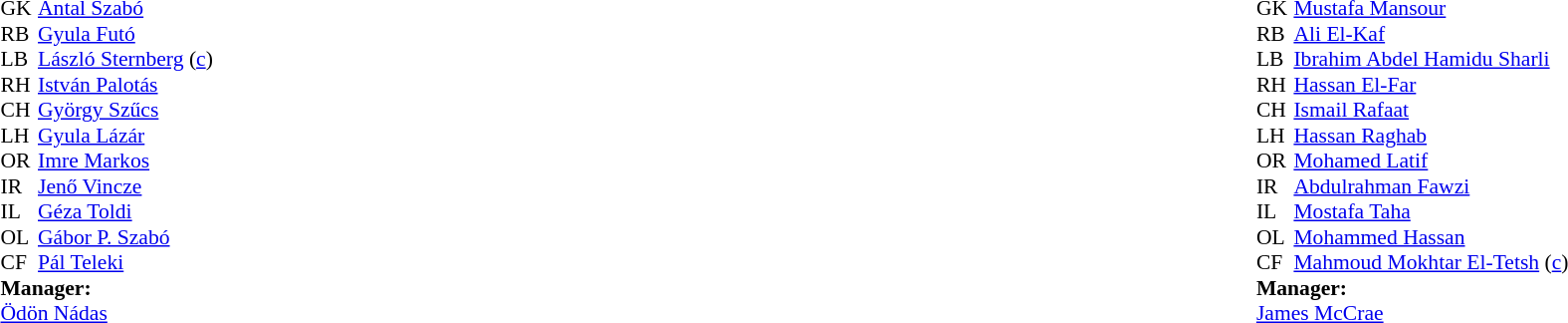<table width="100%">
<tr>
<td valign="top" width="50%"><br><table style="font-size: 90%" cellspacing="0" cellpadding="0">
<tr>
<td colspan="4"></td>
</tr>
<tr>
<th width="25"></th>
</tr>
<tr>
<td>GK</td>
<td><a href='#'>Antal Szabó</a></td>
</tr>
<tr>
<td>RB</td>
<td><a href='#'>Gyula Futó</a></td>
</tr>
<tr>
<td>LB</td>
<td><a href='#'>László Sternberg</a> (<a href='#'>c</a>)</td>
</tr>
<tr>
<td>RH</td>
<td><a href='#'>István Palotás</a></td>
</tr>
<tr>
<td>CH</td>
<td><a href='#'>György Szűcs</a></td>
</tr>
<tr>
<td>LH</td>
<td><a href='#'>Gyula Lázár</a></td>
</tr>
<tr>
<td>OR</td>
<td><a href='#'>Imre Markos</a></td>
</tr>
<tr>
<td>IR</td>
<td><a href='#'>Jenő Vincze</a></td>
</tr>
<tr>
<td>IL</td>
<td><a href='#'>Géza Toldi</a></td>
</tr>
<tr>
<td>OL</td>
<td><a href='#'>Gábor P. Szabó</a></td>
</tr>
<tr>
<td>CF</td>
<td><a href='#'>Pál Teleki</a></td>
</tr>
<tr>
<td colspan="4"><strong>Manager:</strong></td>
</tr>
<tr>
<td colspan="4"><a href='#'>Ödön Nádas</a></td>
</tr>
</table>
</td>
<td valign="top"></td>
<td valign="top" width="50%"><br><table style="font-size: 90%" cellspacing="0" cellpadding="0" align=center>
<tr>
<td colspan="4"></td>
</tr>
<tr>
<th width="25"></th>
</tr>
<tr>
<td>GK</td>
<td><a href='#'>Mustafa Mansour</a></td>
</tr>
<tr>
<td>RB</td>
<td><a href='#'>Ali El-Kaf</a></td>
</tr>
<tr>
<td>LB</td>
<td><a href='#'>Ibrahim Abdel Hamidu Sharli</a></td>
</tr>
<tr>
<td>RH</td>
<td><a href='#'>Hassan El-Far</a></td>
</tr>
<tr>
<td>CH</td>
<td><a href='#'>Ismail Rafaat</a></td>
</tr>
<tr>
<td>LH</td>
<td><a href='#'>Hassan Raghab</a></td>
</tr>
<tr>
<td>OR</td>
<td><a href='#'>Mohamed Latif</a></td>
</tr>
<tr>
<td>IR</td>
<td><a href='#'>Abdulrahman Fawzi</a></td>
</tr>
<tr>
<td>IL</td>
<td><a href='#'>Mostafa Taha</a></td>
</tr>
<tr>
<td>OL</td>
<td><a href='#'>Mohammed Hassan</a></td>
</tr>
<tr>
<td>CF</td>
<td><a href='#'>Mahmoud Mokhtar El-Tetsh</a> (<a href='#'>c</a>)</td>
</tr>
<tr>
<td colspan="4"><strong>Manager:</strong></td>
</tr>
<tr>
<td colspan="4"><a href='#'>James McCrae</a></td>
</tr>
</table>
</td>
</tr>
</table>
